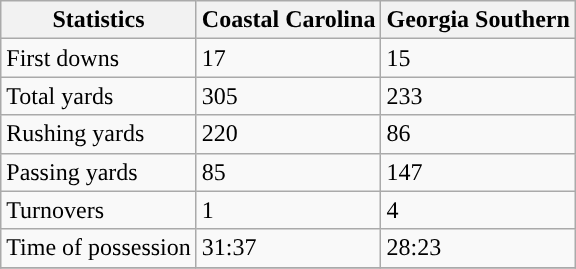<table class="wikitable">
<tr>
<th>Statistics</th>
<th>Coastal Carolina</th>
<th>Georgia Southern</th>
</tr>
<tr>
<td>First downs</td>
<td>17</td>
<td>15</td>
</tr>
<tr>
<td>Total yards</td>
<td>305</td>
<td>233</td>
</tr>
<tr>
<td>Rushing yards</td>
<td>220</td>
<td>86</td>
</tr>
<tr>
<td>Passing yards</td>
<td>85</td>
<td>147</td>
</tr>
<tr>
<td>Turnovers</td>
<td>1</td>
<td>4</td>
</tr>
<tr>
<td>Time of possession</td>
<td>31:37</td>
<td>28:23</td>
</tr>
<tr>
</tr>
</table>
